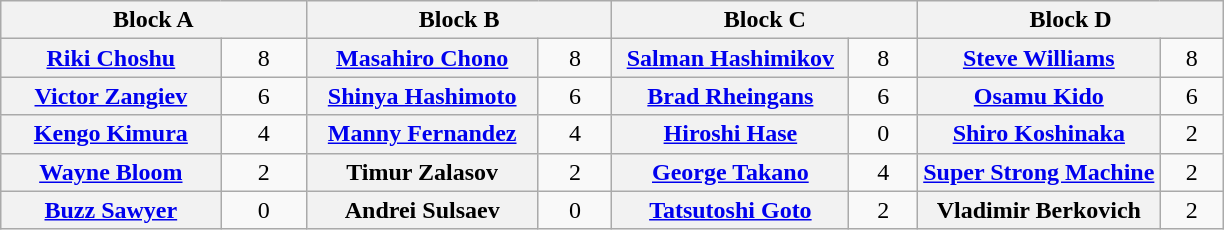<table class="wikitable" style="margin: 1em auto 1em auto;text-align:center">
<tr>
<th colspan="2" style="width:25%">Block A</th>
<th colspan="2" style="width:25%">Block B</th>
<th colspan="2" style="width:25%">Block C</th>
<th colspan="2" style="width:25%">Block D</th>
</tr>
<tr>
<th><a href='#'>Riki Choshu</a></th>
<td style="width:35px">8</td>
<th><a href='#'>Masahiro Chono</a></th>
<td style="width:35px">8</td>
<th><a href='#'>Salman Hashimikov</a></th>
<td style="width:35px">8</td>
<th><a href='#'>Steve Williams</a></th>
<td style="width:35px">8</td>
</tr>
<tr>
<th><a href='#'>Victor Zangiev</a></th>
<td>6</td>
<th><a href='#'>Shinya Hashimoto</a></th>
<td>6</td>
<th><a href='#'>Brad Rheingans</a></th>
<td>6</td>
<th><a href='#'>Osamu Kido</a></th>
<td>6</td>
</tr>
<tr>
<th><a href='#'>Kengo Kimura</a></th>
<td>4</td>
<th><a href='#'>Manny Fernandez</a></th>
<td>4</td>
<th><a href='#'>Hiroshi Hase</a></th>
<td>0</td>
<th><a href='#'>Shiro Koshinaka</a></th>
<td>2</td>
</tr>
<tr>
<th><a href='#'>Wayne Bloom</a></th>
<td>2</td>
<th>Timur Zalasov</th>
<td>2</td>
<th><a href='#'>George Takano</a></th>
<td>4</td>
<th><a href='#'>Super Strong Machine</a></th>
<td>2</td>
</tr>
<tr>
<th><a href='#'>Buzz Sawyer</a></th>
<td>0</td>
<th>Andrei Sulsaev</th>
<td>0</td>
<th><a href='#'>Tatsutoshi Goto</a></th>
<td>2</td>
<th>Vladimir Berkovich</th>
<td>2</td>
</tr>
</table>
